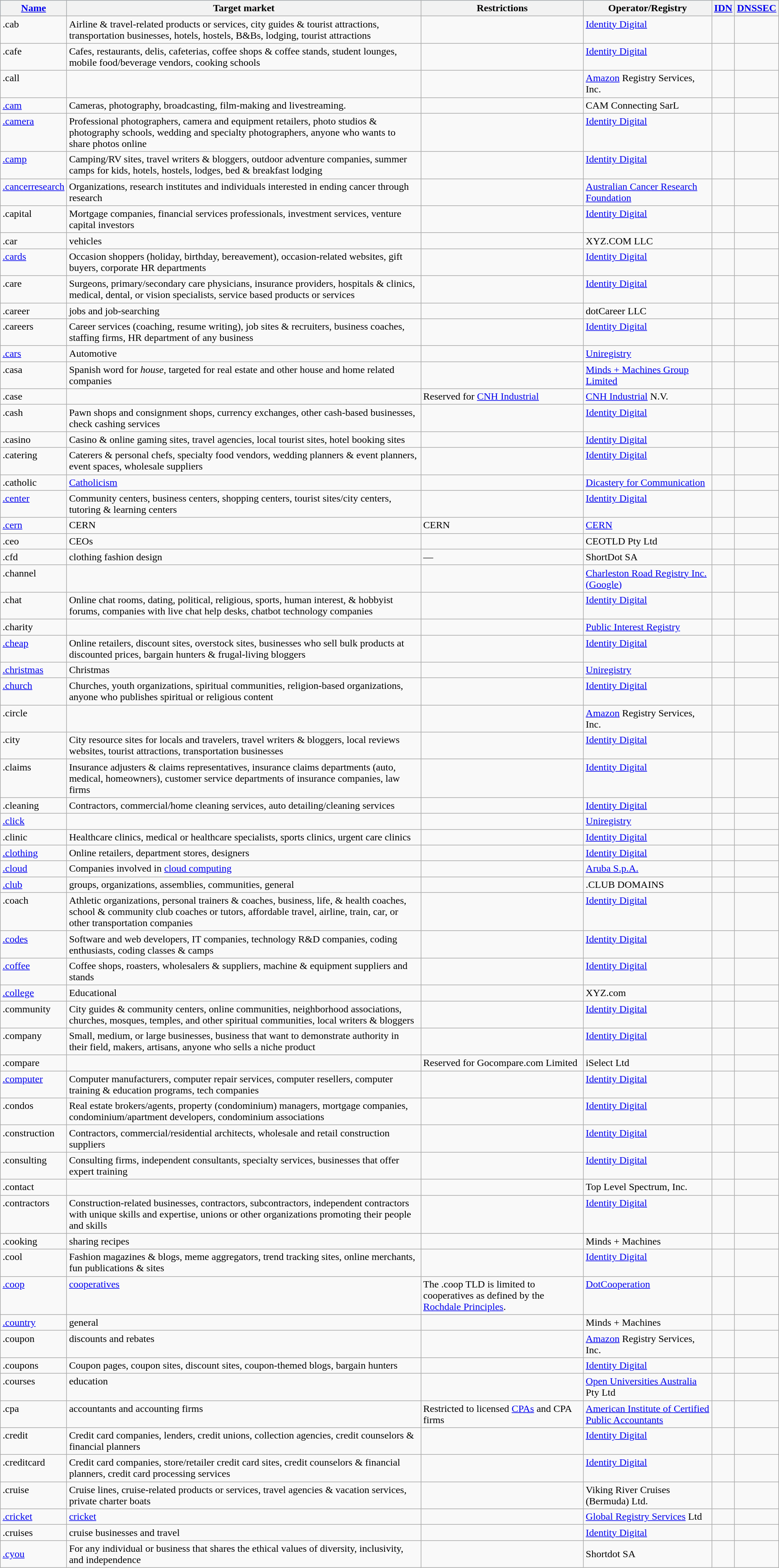<table class="wikitable sortable">
<tr style="background:#a0d0ff;">
<th><a href='#'>Name</a></th>
<th>Target market</th>
<th class="unsortable">Restrictions</th>
<th>Operator/Registry</th>
<th><a href='#'>IDN</a></th>
<th><a href='#'>DNSSEC</a></th>
</tr>
<tr valign="top">
<td>.cab</td>
<td>Airline & travel-related products or services, city guides & tourist attractions, transportation businesses, hotels, hostels, B&Bs, lodging, tourist attractions</td>
<td></td>
<td><a href='#'>Identity Digital</a></td>
<td></td>
<td></td>
</tr>
<tr valign="top">
<td>.cafe</td>
<td>Cafes, restaurants, delis, cafeterias, coffee shops & coffee stands, student lounges, mobile food/beverage vendors, cooking schools</td>
<td></td>
<td><a href='#'>Identity Digital</a></td>
<td></td>
<td></td>
</tr>
<tr valign=top>
<td>.call</td>
<td></td>
<td></td>
<td><a href='#'>Amazon</a> Registry Services, Inc.</td>
<td></td>
<td></td>
</tr>
<tr valign="top">
<td><a href='#'>.cam</a></td>
<td>Cameras, photography, broadcasting, film-making and livestreaming.</td>
<td></td>
<td>CAM Connecting SarL </td>
<td></td>
<td></td>
</tr>
<tr valign="top">
<td><a href='#'>.camera</a></td>
<td>Professional photographers, camera and equipment retailers, photo studios & photography schools, wedding and specialty photographers, anyone who wants to share photos online</td>
<td></td>
<td><a href='#'>Identity Digital</a></td>
<td></td>
<td></td>
</tr>
<tr valign="top">
<td> <a href='#'>.camp</a></td>
<td>Camping/RV sites, travel writers & bloggers, outdoor adventure companies, summer camps for kids, hotels, hostels, lodges, bed & breakfast lodging</td>
<td></td>
<td><a href='#'>Identity Digital</a></td>
<td></td>
<td></td>
</tr>
<tr valign="top">
<td><a href='#'>.cancerresearch</a></td>
<td>Organizations, research institutes and individuals interested in ending cancer through research</td>
<td></td>
<td><a href='#'>Australian Cancer Research Foundation</a></td>
<td></td>
<td></td>
</tr>
<tr valign="top">
<td>.capital</td>
<td>Mortgage companies, financial services professionals, investment services, venture capital investors</td>
<td></td>
<td><a href='#'>Identity Digital</a></td>
<td></td>
<td></td>
</tr>
<tr valign=top>
<td>.car</td>
<td>vehicles</td>
<td></td>
<td>XYZ.COM LLC</td>
<td></td>
<td></td>
</tr>
<tr valign="top">
<td><a href='#'>.cards</a></td>
<td>Occasion shoppers (holiday, birthday, bereavement), occasion-related websites, gift buyers, corporate HR departments</td>
<td></td>
<td><a href='#'>Identity Digital</a></td>
<td></td>
<td></td>
</tr>
<tr valign="top">
<td>.care</td>
<td>Surgeons, primary/secondary care physicians, insurance providers, hospitals & clinics, medical, dental, or vision specialists, service based products or services</td>
<td></td>
<td><a href='#'>Identity Digital</a></td>
<td></td>
<td></td>
</tr>
<tr valign="top">
<td>.career</td>
<td>jobs and job-searching</td>
<td></td>
<td>dotCareer LLC</td>
<td></td>
<td></td>
</tr>
<tr valign="top">
<td>.careers</td>
<td>Career services (coaching, resume writing), job sites & recruiters, business coaches, staffing firms, HR department of any business</td>
<td></td>
<td><a href='#'>Identity Digital</a></td>
<td></td>
<td></td>
</tr>
<tr valign="top">
<td><a href='#'>.cars</a></td>
<td>Automotive</td>
<td></td>
<td><a href='#'>Uniregistry</a></td>
<td></td>
<td></td>
</tr>
<tr valign=top>
<td>.casa</td>
<td>Spanish word for <em>house</em>, targeted for real estate and other house and home related companies</td>
<td></td>
<td><a href='#'>Minds + Machines Group Limited</a></td>
<td></td>
<td></td>
</tr>
<tr valign=top>
<td>.case</td>
<td></td>
<td>Reserved for <a href='#'>CNH Industrial</a></td>
<td><a href='#'>CNH Industrial</a> N.V.</td>
<td></td>
<td></td>
</tr>
<tr valign="top">
<td>.cash</td>
<td>Pawn shops and consignment shops, currency exchanges, other cash-based businesses, check cashing services</td>
<td></td>
<td><a href='#'>Identity Digital</a></td>
<td></td>
<td></td>
</tr>
<tr valign="top">
<td>.casino</td>
<td>Casino & online gaming sites, travel agencies, local tourist sites, hotel booking sites</td>
<td></td>
<td><a href='#'>Identity Digital</a></td>
<td></td>
<td></td>
</tr>
<tr valign="top">
<td>.catering</td>
<td>Caterers & personal chefs, specialty food vendors, wedding planners & event planners, event spaces, wholesale suppliers</td>
<td></td>
<td><a href='#'>Identity Digital</a></td>
<td></td>
<td></td>
</tr>
<tr valign=top>
<td>.catholic</td>
<td><a href='#'>Catholicism</a></td>
<td></td>
<td><a href='#'>Dicastery for Communication</a></td>
<td></td>
<td></td>
</tr>
<tr valign="top" || ||>
<td><a href='#'>.center</a></td>
<td>Community centers, business centers, shopping centers, tourist sites/city centers, tutoring & learning centers</td>
<td></td>
<td><a href='#'>Identity Digital</a></td>
<td></td>
<td></td>
</tr>
<tr valign="top">
<td><a href='#'>.cern</a></td>
<td>CERN</td>
<td>CERN</td>
<td><a href='#'>CERN</a></td>
<td></td>
<td></td>
</tr>
<tr valign="top">
<td>.ceo</td>
<td>CEOs</td>
<td></td>
<td>CEOTLD Pty Ltd</td>
<td></td>
<td></td>
</tr>
<tr valign=top>
<td>.cfd</td>
<td>clothing fashion design</td>
<td>—</td>
<td>ShortDot SA</td>
<td></td>
<td></td>
</tr>
<tr valign="top">
<td>.channel</td>
<td></td>
<td></td>
<td><a href='#'>Charleston Road Registry Inc. (Google)</a></td>
<td></td>
<td></td>
</tr>
<tr valign="top">
<td>.chat</td>
<td>Online chat rooms, dating, political, religious, sports, human interest, & hobbyist forums, companies with live chat help desks, chatbot technology companies</td>
<td></td>
<td><a href='#'>Identity Digital</a></td>
<td></td>
<td></td>
</tr>
<tr>
<td>.charity</td>
<td></td>
<td></td>
<td><a href='#'>Public Interest Registry</a></td>
<td></td>
<td></td>
</tr>
<tr valign="top">
<td><a href='#'>.cheap</a></td>
<td>Online retailers, discount sites, overstock sites, businesses who sell bulk products at discounted prices, bargain hunters & frugal-living bloggers</td>
<td></td>
<td><a href='#'>Identity Digital</a></td>
<td></td>
<td></td>
</tr>
<tr valign="top">
<td><a href='#'>.christmas</a></td>
<td>Christmas</td>
<td></td>
<td><a href='#'>Uniregistry</a></td>
<td></td>
<td></td>
</tr>
<tr valign="top">
<td><a href='#'>.church</a></td>
<td>Churches, youth organizations, spiritual communities, religion-based organizations, anyone who publishes spiritual or religious content</td>
<td></td>
<td><a href='#'>Identity Digital</a></td>
<td></td>
<td></td>
</tr>
<tr valign=top>
<td>.circle</td>
<td></td>
<td></td>
<td><a href='#'>Amazon</a> Registry Services, Inc.</td>
<td></td>
<td></td>
</tr>
<tr valign="top">
<td>.city</td>
<td>City resource sites for locals and travelers, travel writers & bloggers, local reviews websites, tourist attractions, transportation businesses</td>
<td></td>
<td><a href='#'>Identity Digital</a></td>
<td></td>
<td></td>
</tr>
<tr valign="top">
<td>.claims</td>
<td>Insurance adjusters & claims representatives, insurance claims departments (auto, medical, homeowners), customer service departments of insurance companies, law firms</td>
<td></td>
<td><a href='#'>Identity Digital</a></td>
<td></td>
<td></td>
</tr>
<tr valign="top">
<td>.cleaning</td>
<td>Contractors, commercial/home cleaning services, auto detailing/cleaning services</td>
<td></td>
<td><a href='#'>Identity Digital</a></td>
<td></td>
<td></td>
</tr>
<tr valign="top">
<td><a href='#'>.click</a></td>
<td></td>
<td></td>
<td><a href='#'>Uniregistry</a></td>
<td></td>
<td></td>
</tr>
<tr valign="top">
<td>.clinic</td>
<td>Healthcare clinics, medical or healthcare specialists, sports clinics, urgent care clinics</td>
<td></td>
<td><a href='#'>Identity Digital</a></td>
<td></td>
<td></td>
</tr>
<tr valign="top">
<td><a href='#'>.clothing</a></td>
<td>Online retailers, department stores, designers</td>
<td></td>
<td><a href='#'>Identity Digital</a></td>
<td></td>
<td></td>
</tr>
<tr>
<td><a href='#'>.cloud</a></td>
<td>Companies involved in <a href='#'>cloud computing</a></td>
<td></td>
<td><a href='#'>Aruba S.p.A.</a></td>
<td></td>
<td></td>
</tr>
<tr valign="top">
<td><a href='#'>.club</a></td>
<td>groups, organizations, assemblies, communities, general</td>
<td></td>
<td>.CLUB DOMAINS</td>
<td></td>
<td></td>
</tr>
<tr valign="top">
<td>.coach</td>
<td>Athletic organizations, personal trainers & coaches, business, life, & health coaches, school & community club coaches or tutors, affordable travel, airline, train, car, or other transportation companies</td>
<td></td>
<td><a href='#'>Identity Digital</a></td>
<td></td>
<td></td>
</tr>
<tr valign="top">
<td><a href='#'>.codes</a></td>
<td>Software and web developers, IT companies, technology R&D companies, coding enthusiasts, coding classes & camps</td>
<td></td>
<td><a href='#'>Identity Digital</a></td>
<td></td>
<td></td>
</tr>
<tr valign="top">
<td><a href='#'>.coffee</a></td>
<td>Coffee shops, roasters, wholesalers & suppliers, machine & equipment suppliers and stands</td>
<td></td>
<td><a href='#'>Identity Digital</a></td>
<td></td>
<td></td>
</tr>
<tr valign="top">
<td><a href='#'>.college</a></td>
<td>Educational</td>
<td></td>
<td>XYZ.com</td>
<td></td>
<td></td>
</tr>
<tr valign="top">
<td>.community</td>
<td>City guides & community centers, online communities, neighborhood associations, churches, mosques, temples, and other spiritual communities, local writers & bloggers</td>
<td></td>
<td><a href='#'>Identity Digital</a></td>
<td></td>
<td></td>
</tr>
<tr valign="top">
<td>.company</td>
<td>Small, medium, or large businesses, business that want to demonstrate authority in their field, makers, artisans, anyone who sells a niche product</td>
<td></td>
<td><a href='#'>Identity Digital</a></td>
<td></td>
<td></td>
</tr>
<tr valign=top>
<td>.compare</td>
<td></td>
<td>Reserved for Gocompare.com Limited</td>
<td>iSelect Ltd</td>
<td></td>
<td></td>
</tr>
<tr valign="top">
<td><a href='#'>.computer</a></td>
<td>Computer manufacturers, computer repair services, computer resellers, computer training & education programs, tech companies</td>
<td></td>
<td><a href='#'>Identity Digital</a></td>
<td></td>
<td></td>
</tr>
<tr valign="top">
<td>.condos</td>
<td>Real estate brokers/agents, property (condominium) managers, mortgage companies, condominium/apartment developers, condominium associations</td>
<td></td>
<td><a href='#'>Identity Digital</a></td>
<td></td>
<td></td>
</tr>
<tr valign="top">
<td>.construction</td>
<td>Contractors, commercial/residential architects, wholesale and retail construction suppliers</td>
<td></td>
<td><a href='#'>Identity Digital</a></td>
<td></td>
<td></td>
</tr>
<tr valign="top">
<td>.consulting</td>
<td>Consulting firms, independent consultants, specialty services, businesses that offer expert training</td>
<td></td>
<td><a href='#'>Identity Digital</a></td>
<td></td>
<td></td>
</tr>
<tr valign=top>
<td>.contact</td>
<td></td>
<td></td>
<td>Top Level Spectrum, Inc.</td>
<td></td>
<td></td>
</tr>
<tr valign="top">
<td>.contractors</td>
<td>Construction-related businesses, contractors, subcontractors, independent contractors with unique skills and expertise, unions or other organizations promoting their people and skills</td>
<td></td>
<td><a href='#'>Identity Digital</a></td>
<td></td>
<td></td>
</tr>
<tr valign="top">
<td>.cooking</td>
<td>sharing recipes</td>
<td></td>
<td>Minds + Machines</td>
<td></td>
<td></td>
</tr>
<tr valign="top">
<td>.cool</td>
<td>Fashion magazines & blogs, meme aggregators, trend tracking sites, online merchants, fun publications & sites</td>
<td></td>
<td><a href='#'>Identity Digital</a></td>
<td></td>
<td></td>
</tr>
<tr valign="top">
<td><a href='#'>.coop</a></td>
<td><a href='#'>cooperatives</a></td>
<td>The .coop TLD is limited to cooperatives as defined by the <a href='#'>Rochdale Principles</a>.</td>
<td><a href='#'>DotCooperation</a></td>
<td></td>
<td></td>
</tr>
<tr valign="top">
<td><a href='#'>.country</a></td>
<td>general</td>
<td></td>
<td>Minds + Machines</td>
<td></td>
<td></td>
</tr>
<tr valign=top>
<td>.coupon</td>
<td>discounts and rebates</td>
<td></td>
<td><a href='#'>Amazon</a> Registry Services, Inc.</td>
<td></td>
<td></td>
</tr>
<tr valign="top">
<td>.coupons</td>
<td>Coupon pages, coupon sites, discount sites, coupon-themed blogs, bargain hunters</td>
<td></td>
<td><a href='#'>Identity Digital</a></td>
<td></td>
<td></td>
</tr>
<tr valign=top>
<td>.courses</td>
<td>education</td>
<td></td>
<td><a href='#'>Open Universities Australia</a> Pty Ltd</td>
<td></td>
<td></td>
</tr>
<tr valign=top>
<td>.cpa</td>
<td>accountants and accounting firms</td>
<td>Restricted to licensed <a href='#'>CPAs</a> and CPA firms</td>
<td><a href='#'>American Institute of Certified Public Accountants</a></td>
<td></td>
<td></td>
</tr>
<tr valign="top">
<td>.credit</td>
<td>Credit card companies, lenders, credit unions, collection agencies, credit counselors & financial planners</td>
<td></td>
<td><a href='#'>Identity Digital</a></td>
<td></td>
<td></td>
</tr>
<tr valign="top">
<td>.creditcard</td>
<td>Credit card companies, store/retailer credit card sites, credit counselors & financial planners, credit card processing services</td>
<td></td>
<td><a href='#'>Identity Digital</a></td>
<td></td>
<td></td>
</tr>
<tr valign=top>
<td>.cruise</td>
<td>Cruise lines, cruise-related products or services, travel agencies & vacation services, private charter boats</td>
<td></td>
<td>Viking River Cruises (Bermuda) Ltd.</td>
<td></td>
<td></td>
</tr>
<tr valign="top">
<td><a href='#'>.cricket</a></td>
<td><a href='#'>cricket</a></td>
<td></td>
<td><a href='#'>Global Registry Services</a> Ltd</td>
<td></td>
<td></td>
</tr>
<tr valign="top">
<td>.cruises</td>
<td>cruise businesses and travel</td>
<td></td>
<td><a href='#'>Identity Digital</a></td>
<td></td>
<td></td>
</tr>
<tr>
<td><a href='#'>.cyou</a></td>
<td>For any individual or business that shares the ethical values of diversity, inclusivity, and independence</td>
<td></td>
<td>Shortdot SA</td>
<td></td>
<td></td>
</tr>
</table>
